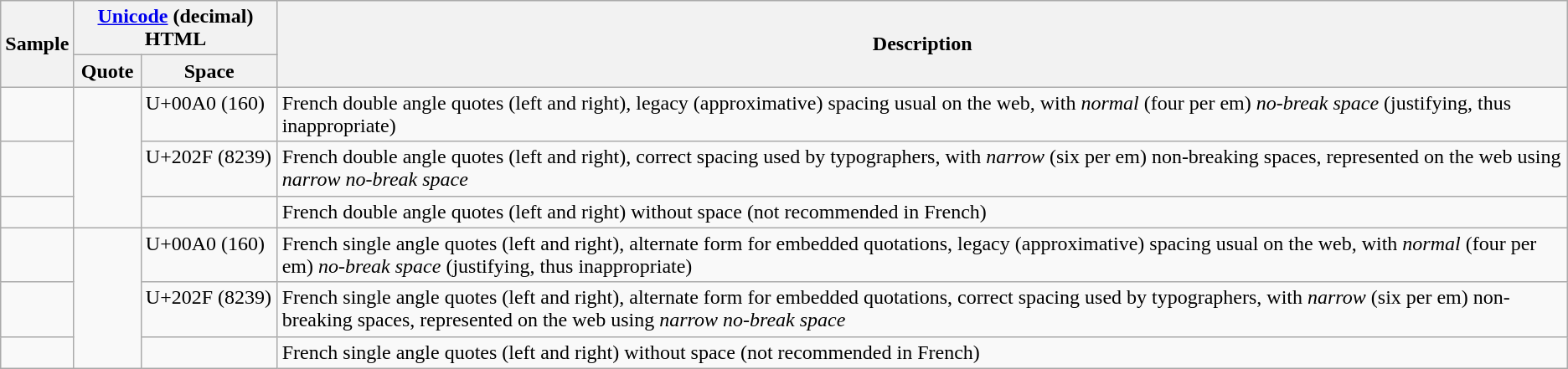<table class="wikitable">
<tr>
<th scope="col" rowspan="2">Sample</th>
<th scope="col" colspan="2"><a href='#'>Unicode</a> (decimal) HTML</th>
<th scope="col" rowspan="2">Description</th>
</tr>
<tr>
<th scope="col">Quote</th>
<th scope="col">Space</th>
</tr>
<tr>
<td></td>
<td rowspan="3"></td>
<td>U+00A0 (160) <em>&nbsp;</em></td>
<td>French double angle quotes (left and right), legacy (approximative) spacing usual on the web, with <em>normal</em> (four per em) <em>no-break space</em> (justifying, thus inappropriate)</td>
</tr>
<tr>
<td></td>
<td>U+202F (8239) <em>&#x202F;</em></td>
<td>French double angle quotes (left and right), correct spacing used by typographers, with <em>narrow</em> (six per em) non-breaking spaces, represented on the web using <em>narrow no-break space</em></td>
</tr>
<tr>
<td></td>
<td></td>
<td>French double angle quotes (left and right) without space (not recommended in French)</td>
</tr>
<tr>
<td></td>
<td rowspan="3"></td>
<td>U+00A0 (160) <em>&nbsp;</em></td>
<td>French single angle quotes (left and right), alternate form for embedded quotations, legacy (approximative) spacing usual on the web, with <em>normal</em> (four per em) <em>no-break space</em> (justifying, thus inappropriate)</td>
</tr>
<tr>
<td></td>
<td>U+202F (8239) <em>&#x202F;</em></td>
<td>French single angle quotes (left and right), alternate form for embedded quotations, correct spacing used by typographers, with <em>narrow</em> (six per em) non-breaking spaces, represented on the web using <em>narrow no-break space</em></td>
</tr>
<tr>
<td></td>
<td></td>
<td>French single angle quotes (left and right) without space (not recommended in French)</td>
</tr>
</table>
